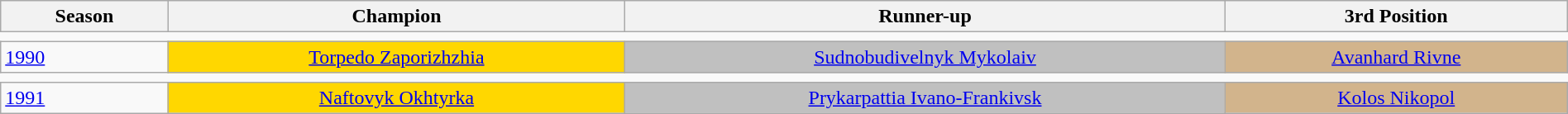<table class="wikitable" width=100% align=center style="border:2px black;">
<tr>
<th>Season</th>
<th>Champion</th>
<th>Runner-up</th>
<th>3rd Position</th>
</tr>
<tr>
<td colspan=5 style="border:1px black;"></td>
</tr>
<tr>
<td><a href='#'>1990</a></td>
<td align=center bgcolor=gold><a href='#'>Torpedo Zaporizhzhia</a></td>
<td align=center bgcolor=silver><a href='#'>Sudnobudivelnyk Mykolaiv</a></td>
<td align=center bgcolor=tan><a href='#'>Avanhard Rivne</a></td>
</tr>
<tr>
<td colspan=5 style="border:1px black;"></td>
</tr>
<tr>
<td><a href='#'>1991</a></td>
<td align=center bgcolor=gold><a href='#'>Naftovyk Okhtyrka</a></td>
<td align=center bgcolor=silver><a href='#'>Prykarpattia Ivano-Frankivsk</a></td>
<td align=center bgcolor=tan><a href='#'>Kolos Nikopol</a></td>
</tr>
</table>
